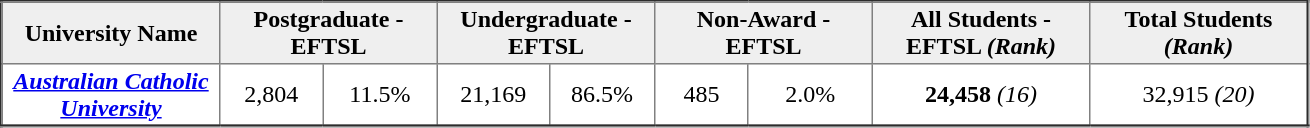<table border="2" cellspacing="1" cellpadding="2" style="border-collapse: collapse;">
<tr>
<th colspan=1 style="background:#efefef;" align=center width=140>University Name</th>
<th colspan=2 style="background:#efefef;" align=center width=140>Postgraduate - EFTSL</th>
<th colspan=2 style="background:#efefef;" align=center width=140>Undergraduate - EFTSL</th>
<th colspan=2 style="background:#efefef;" align=center width=140>Non-Award - EFTSL</th>
<th colspan=1 style="background:#efefef;" align=center width=140>All Students - EFTSL <em>(Rank)</em></th>
<th colspan=1 style="background:#efefef;" align=center width=140>Total Students <em>(Rank)</em></th>
</tr>
<tr>
<td align=center><strong><em><a href='#'>Australian Catholic University</a></em></strong></td>
<td align=center>2,804</td>
<td align=center>11.5%</td>
<td align=center>21,169</td>
<td align=center>86.5%</td>
<td align=center>485</td>
<td align=center>2.0%</td>
<td align=center><strong>24,458</strong> <em>(16)</em></td>
<td align=center>32,915 <em>(20)</em></td>
</tr>
<tr>
</tr>
</table>
